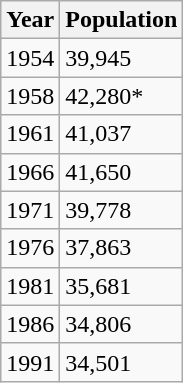<table class="wikitable">
<tr>
<th>Year</th>
<th>Population</th>
</tr>
<tr>
<td>1954</td>
<td>39,945</td>
</tr>
<tr>
<td>1958</td>
<td>42,280*</td>
</tr>
<tr>
<td>1961</td>
<td>41,037</td>
</tr>
<tr>
<td>1966</td>
<td>41,650</td>
</tr>
<tr>
<td>1971</td>
<td>39,778</td>
</tr>
<tr>
<td>1976</td>
<td>37,863</td>
</tr>
<tr>
<td>1981</td>
<td>35,681</td>
</tr>
<tr>
<td>1986</td>
<td>34,806</td>
</tr>
<tr>
<td>1991</td>
<td>34,501</td>
</tr>
</table>
